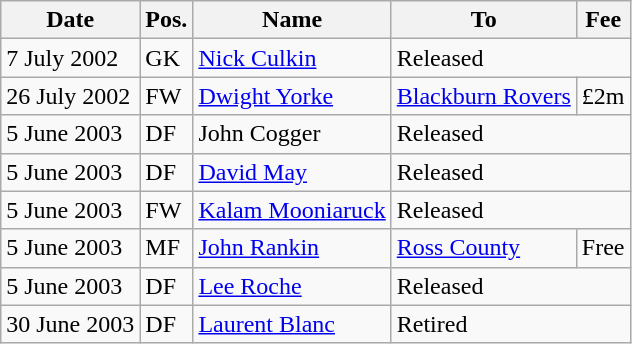<table class="wikitable">
<tr>
<th>Date</th>
<th>Pos.</th>
<th>Name</th>
<th>To</th>
<th>Fee</th>
</tr>
<tr>
<td>7 July 2002</td>
<td>GK</td>
<td> <a href='#'>Nick Culkin</a></td>
<td colspan="2">Released</td>
</tr>
<tr>
<td>26 July 2002</td>
<td>FW</td>
<td> <a href='#'>Dwight Yorke</a></td>
<td> <a href='#'>Blackburn Rovers</a></td>
<td>£2m</td>
</tr>
<tr>
<td>5 June 2003</td>
<td>DF</td>
<td> John Cogger</td>
<td colspan="2">Released</td>
</tr>
<tr>
<td>5 June 2003</td>
<td>DF</td>
<td> <a href='#'>David May</a></td>
<td colspan="2">Released</td>
</tr>
<tr>
<td>5 June 2003</td>
<td>FW</td>
<td> <a href='#'>Kalam Mooniaruck</a></td>
<td colspan="2">Released</td>
</tr>
<tr>
<td>5 June 2003</td>
<td>MF</td>
<td> <a href='#'>John Rankin</a></td>
<td> <a href='#'>Ross County</a></td>
<td>Free</td>
</tr>
<tr>
<td>5 June 2003</td>
<td>DF</td>
<td> <a href='#'>Lee Roche</a></td>
<td colspan="2">Released</td>
</tr>
<tr>
<td>30 June 2003</td>
<td>DF</td>
<td> <a href='#'>Laurent Blanc</a></td>
<td colspan="2">Retired</td>
</tr>
</table>
